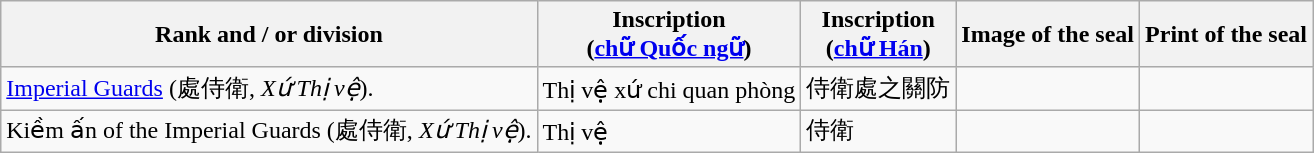<table class="wikitable">
<tr>
<th>Rank and / or division</th>
<th>Inscription<br>(<a href='#'>chữ Quốc ngữ</a>)</th>
<th>Inscription<br>(<a href='#'>chữ Hán</a>)</th>
<th>Image of the seal</th>
<th>Print of the seal</th>
</tr>
<tr>
<td><a href='#'>Imperial Guards</a> (處侍衛, <em>Xứ Thị vệ</em>).</td>
<td>Thị vệ xứ chi quan phòng</td>
<td>侍衛處之關防</td>
<td></td>
<td></td>
</tr>
<tr>
<td>Kiềm ấn of the Imperial Guards (處侍衛, <em>Xứ Thị vệ</em>).</td>
<td>Thị vệ</td>
<td>侍衛</td>
<td></td>
<td></td>
</tr>
</table>
